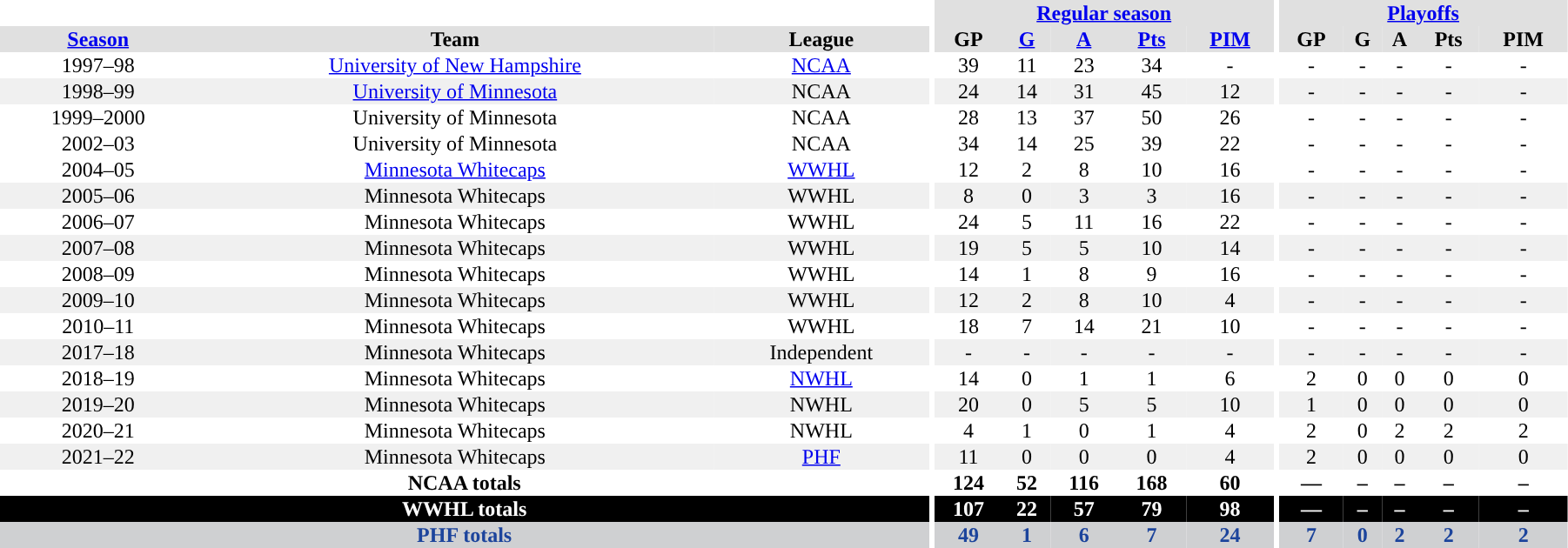<table border="0" cellpadding="1" cellspacing="0" style="text-align:center; width:95%">
<tr bgcolor="#e0e0e0">
<th colspan="3" bgcolor="#ffffff"></th>
<th rowspan="99" bgcolor="#ffffff"></th>
<th colspan="5"><a href='#'>Regular season</a></th>
<th rowspan="99" bgcolor="#ffffff"></th>
<th colspan="5"><a href='#'>Playoffs</a></th>
</tr>
<tr bgcolor="#e0e0e0">
<th><a href='#'>Season</a></th>
<th>Team</th>
<th>League</th>
<th>GP</th>
<th><a href='#'>G</a></th>
<th><a href='#'>A</a></th>
<th><a href='#'>Pts</a></th>
<th><a href='#'>PIM</a></th>
<th>GP</th>
<th>G</th>
<th>A</th>
<th>Pts</th>
<th>PIM</th>
</tr>
<tr>
</tr>
<tr>
<td>1997–98</td>
<td><a href='#'>University of New Hampshire</a></td>
<td><a href='#'>NCAA</a></td>
<td>39</td>
<td>11</td>
<td>23</td>
<td>34</td>
<td>-</td>
<td>-</td>
<td>-</td>
<td>-</td>
<td>-</td>
<td>-</td>
</tr>
<tr bgcolor="#f0f0f0">
<td>1998–99</td>
<td><a href='#'>University of Minnesota</a></td>
<td>NCAA</td>
<td>24</td>
<td>14</td>
<td>31</td>
<td>45</td>
<td>12</td>
<td>-</td>
<td>-</td>
<td>-</td>
<td>-</td>
<td>-</td>
</tr>
<tr>
<td>1999–2000</td>
<td>University of Minnesota</td>
<td>NCAA</td>
<td>28</td>
<td>13</td>
<td>37</td>
<td>50</td>
<td>26</td>
<td>-</td>
<td>-</td>
<td>-</td>
<td>-</td>
<td>-</td>
</tr>
<tr>
<td>2002–03</td>
<td>University of Minnesota</td>
<td>NCAA</td>
<td>34</td>
<td>14</td>
<td>25</td>
<td>39</td>
<td>22</td>
<td>-</td>
<td>-</td>
<td>-</td>
<td>-</td>
<td>-</td>
</tr>
<tr>
<td>2004–05</td>
<td><a href='#'>Minnesota Whitecaps</a></td>
<td><a href='#'>WWHL</a></td>
<td>12</td>
<td>2</td>
<td>8</td>
<td>10</td>
<td>16</td>
<td>-</td>
<td>-</td>
<td>-</td>
<td>-</td>
<td>-</td>
</tr>
<tr bgcolor="#f0f0f0">
<td>2005–06</td>
<td>Minnesota Whitecaps</td>
<td>WWHL</td>
<td>8</td>
<td>0</td>
<td>3</td>
<td>3</td>
<td>16</td>
<td>-</td>
<td>-</td>
<td>-</td>
<td>-</td>
<td>-</td>
</tr>
<tr>
<td>2006–07</td>
<td>Minnesota Whitecaps</td>
<td>WWHL</td>
<td>24</td>
<td>5</td>
<td>11</td>
<td>16</td>
<td>22</td>
<td>-</td>
<td>-</td>
<td>-</td>
<td>-</td>
<td>-</td>
</tr>
<tr bgcolor="#f0f0f0">
<td>2007–08</td>
<td>Minnesota Whitecaps</td>
<td>WWHL</td>
<td>19</td>
<td>5</td>
<td>5</td>
<td>10</td>
<td>14</td>
<td>-</td>
<td>-</td>
<td>-</td>
<td>-</td>
<td>-</td>
</tr>
<tr>
<td>2008–09</td>
<td>Minnesota Whitecaps</td>
<td>WWHL</td>
<td>14</td>
<td>1</td>
<td>8</td>
<td>9</td>
<td>16</td>
<td>-</td>
<td>-</td>
<td>-</td>
<td>-</td>
<td>-</td>
</tr>
<tr bgcolor="#f0f0f0">
<td>2009–10</td>
<td>Minnesota Whitecaps</td>
<td>WWHL</td>
<td>12</td>
<td>2</td>
<td>8</td>
<td>10</td>
<td>4</td>
<td>-</td>
<td>-</td>
<td>-</td>
<td>-</td>
<td>-</td>
</tr>
<tr>
<td>2010–11</td>
<td>Minnesota Whitecaps</td>
<td>WWHL</td>
<td>18</td>
<td>7</td>
<td>14</td>
<td>21</td>
<td>10</td>
<td>-</td>
<td>-</td>
<td>-</td>
<td>-</td>
<td>-</td>
</tr>
<tr bgcolor="#f0f0f0">
<td>2017–18</td>
<td>Minnesota Whitecaps</td>
<td>Independent</td>
<td>-</td>
<td>-</td>
<td>-</td>
<td>-</td>
<td>-</td>
<td>-</td>
<td>-</td>
<td>-</td>
<td>-</td>
<td>-</td>
</tr>
<tr>
<td>2018–19</td>
<td>Minnesota Whitecaps</td>
<td><a href='#'>NWHL</a></td>
<td>14</td>
<td>0</td>
<td>1</td>
<td>1</td>
<td>6</td>
<td>2</td>
<td>0</td>
<td>0</td>
<td>0</td>
<td>0</td>
</tr>
<tr bgcolor="#f0f0f0">
<td>2019–20</td>
<td>Minnesota Whitecaps</td>
<td>NWHL</td>
<td>20</td>
<td>0</td>
<td>5</td>
<td>5</td>
<td>10</td>
<td>1</td>
<td>0</td>
<td>0</td>
<td>0</td>
<td>0</td>
</tr>
<tr>
<td>2020–21</td>
<td>Minnesota Whitecaps</td>
<td>NWHL</td>
<td>4</td>
<td>1</td>
<td>0</td>
<td>1</td>
<td>4</td>
<td>2</td>
<td>0</td>
<td>2</td>
<td>2</td>
<td>2</td>
</tr>
<tr bgcolor="#f0f0f0">
<td>2021–22</td>
<td>Minnesota Whitecaps</td>
<td><a href='#'>PHF</a></td>
<td>11</td>
<td>0</td>
<td>0</td>
<td>0</td>
<td>4</td>
<td>2</td>
<td>0</td>
<td>0</td>
<td>0</td>
<td>0</td>
</tr>
<tr>
<th colspan="3">NCAA totals</th>
<th>124</th>
<th>52</th>
<th>116</th>
<th>168</th>
<th>60</th>
<th>—</th>
<th>–</th>
<th>–</th>
<th>–</th>
<th>–</th>
</tr>
<tr style="background:#000000; color:white;">
<th colspan="3">WWHL totals</th>
<th>107</th>
<th>22</th>
<th>57</th>
<th>79</th>
<th>98</th>
<th>—</th>
<th>–</th>
<th>–</th>
<th>–</th>
<th>–</th>
</tr>
<tr style="background:#CFD0D2; color:#1C449C;">
<th colspan="3">PHF totals</th>
<th>49</th>
<th>1</th>
<th>6</th>
<th>7</th>
<th>24</th>
<th>7</th>
<th>0</th>
<th>2</th>
<th>2</th>
<th>2</th>
</tr>
</table>
